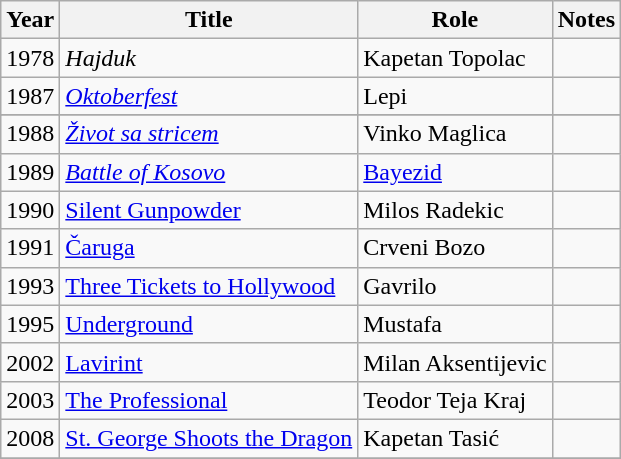<table class="wikitable sortable">
<tr>
<th>Year</th>
<th>Title</th>
<th>Role</th>
<th class="unsortable">Notes</th>
</tr>
<tr>
<td>1978</td>
<td><em>Hajduk</em></td>
<td>Kapetan Topolac</td>
<td></td>
</tr>
<tr>
<td>1987</td>
<td><em><a href='#'>Oktoberfest</a></em></td>
<td>Lepi</td>
<td></td>
</tr>
<tr>
</tr>
<tr>
<td>1988</td>
<td><em><a href='#'>Život sa stricem</a></em></td>
<td>Vinko Maglica</td>
<td></td>
</tr>
<tr>
<td>1989</td>
<td><em><a href='#'>Battle of Kosovo</a></td>
<td><a href='#'>Bayezid</a></td>
</tr>
<tr>
<td>1990</td>
<td></em><a href='#'>Silent Gunpowder</a><em></td>
<td>Milos Radekic</td>
<td></td>
</tr>
<tr>
<td>1991</td>
<td></em><a href='#'>Čaruga</a><em></td>
<td>Crveni Bozo</td>
<td></td>
</tr>
<tr>
<td>1993</td>
<td></em><a href='#'>Three Tickets to Hollywood</a><em></td>
<td>Gavrilo</td>
<td></td>
</tr>
<tr>
<td>1995</td>
<td></em><a href='#'>Underground</a><em></td>
<td>Mustafa</td>
<td></td>
</tr>
<tr>
<td>2002</td>
<td></em><a href='#'>Lavirint</a><em></td>
<td>Milan Aksentijevic</td>
<td></td>
</tr>
<tr>
<td>2003</td>
<td></em><a href='#'>The Professional</a><em></td>
<td>Teodor Teja Kraj</td>
<td></td>
</tr>
<tr>
<td>2008</td>
<td></em><a href='#'>St. George Shoots the Dragon</a><em></td>
<td>Kapetan Tasić</td>
<td></td>
</tr>
<tr>
</tr>
</table>
